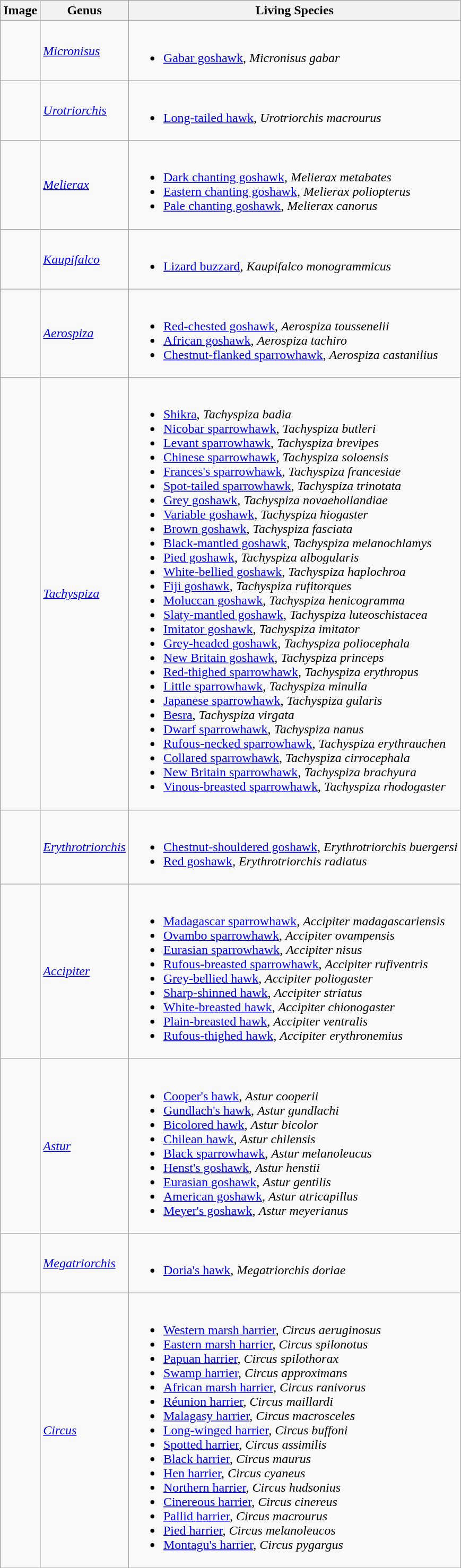<table class="wikitable">
<tr>
<th>Image</th>
<th>Genus</th>
<th>Living Species</th>
</tr>
<tr>
<td></td>
<td><em><a href='#'>Micronisus</a></em> </td>
<td><br><ul><li><a href='#'>Gabar goshawk</a>, <em>Micronisus gabar</em></li></ul></td>
</tr>
<tr>
<td></td>
<td><em><a href='#'>Urotriorchis</a></em>  </td>
<td><br><ul><li><a href='#'>Long-tailed hawk</a>, <em>Urotriorchis macrourus</em></li></ul></td>
</tr>
<tr>
<td></td>
<td><em><a href='#'>Melierax</a></em> </td>
<td><br><ul><li><a href='#'>Dark chanting goshawk</a>, <em>Melierax metabates</em></li><li><a href='#'>Eastern chanting goshawk</a>, <em>Melierax poliopterus</em></li><li><a href='#'>Pale chanting goshawk</a>, <em>Melierax canorus</em></li></ul></td>
</tr>
<tr>
<td></td>
<td><em><a href='#'>Kaupifalco</a></em> </td>
<td><br><ul><li><a href='#'>Lizard buzzard</a>, <em>Kaupifalco monogrammicus</em></li></ul></td>
</tr>
<tr>
<td></td>
<td><em><a href='#'>Aerospiza</a></em> </td>
<td><br><ul><li><a href='#'>Red-chested goshawk</a>, <em>Aerospiza toussenelii</em></li><li><a href='#'>African goshawk</a>, <em>Aerospiza tachiro</em></li><li><a href='#'>Chestnut-flanked sparrowhawk</a>, <em>Aerospiza castanilius</em></li></ul></td>
</tr>
<tr>
<td></td>
<td><em><a href='#'>Tachyspiza</a></em> </td>
<td><br><ul><li><a href='#'>Shikra</a>, <em>Tachyspiza badia</em></li><li><a href='#'>Nicobar sparrowhawk</a>, <em>Tachyspiza butleri</em></li><li><a href='#'>Levant sparrowhawk</a>, <em>Tachyspiza brevipes</em></li><li><a href='#'>Chinese sparrowhawk</a>, <em>Tachyspiza soloensis</em></li><li><a href='#'>Frances's sparrowhawk</a>, <em>Tachyspiza francesiae</em></li><li><a href='#'>Spot-tailed sparrowhawk</a>, <em>Tachyspiza trinotata</em></li><li><a href='#'>Grey goshawk</a>, <em>Tachyspiza novaehollandiae</em></li><li><a href='#'>Variable goshawk</a>, <em>Tachyspiza hiogaster</em></li><li><a href='#'>Brown goshawk</a>, <em>Tachyspiza fasciata</em></li><li><a href='#'>Black-mantled goshawk</a>, <em>Tachyspiza melanochlamys</em></li><li><a href='#'>Pied goshawk</a>, <em>Tachyspiza albogularis</em></li><li><a href='#'>White-bellied goshawk</a>, <em>Tachyspiza haplochroa</em></li><li><a href='#'>Fiji goshawk</a>, <em>Tachyspiza rufitorques</em></li><li><a href='#'>Moluccan goshawk</a>, <em>Tachyspiza henicogramma</em></li><li><a href='#'>Slaty-mantled goshawk</a>, <em>Tachyspiza luteoschistacea</em></li><li><a href='#'>Imitator goshawk</a>, <em>Tachyspiza imitator</em></li><li><a href='#'>Grey-headed goshawk</a>, <em>Tachyspiza poliocephala</em></li><li><a href='#'>New Britain goshawk</a>, <em>Tachyspiza princeps</em></li><li><a href='#'>Red-thighed sparrowhawk</a>, <em>Tachyspiza erythropus</em></li><li><a href='#'>Little sparrowhawk</a>, <em>Tachyspiza minulla</em></li><li><a href='#'>Japanese sparrowhawk</a>, <em>Tachyspiza gularis</em></li><li><a href='#'>Besra</a>, <em>Tachyspiza virgata</em></li><li><a href='#'>Dwarf sparrowhawk</a>, <em>Tachyspiza nanus</em></li><li><a href='#'>Rufous-necked sparrowhawk</a>, <em>Tachyspiza erythrauchen</em></li><li><a href='#'>Collared sparrowhawk</a>, <em>Tachyspiza cirrocephala</em></li><li><a href='#'>New Britain sparrowhawk</a>, <em>Tachyspiza brachyura</em></li><li><a href='#'>Vinous-breasted sparrowhawk</a>, <em>Tachyspiza rhodogaster</em></li></ul></td>
</tr>
<tr>
<td></td>
<td><em><a href='#'>Erythrotriorchis</a></em> </td>
<td><br><ul><li><a href='#'>Chestnut-shouldered goshawk</a>, <em>Erythrotriorchis buergersi</em></li><li><a href='#'>Red goshawk</a>, <em>Erythrotriorchis radiatus</em></li></ul></td>
</tr>
<tr>
<td></td>
<td><em><a href='#'>Accipiter</a></em> </td>
<td><br><ul><li><a href='#'>Madagascar sparrowhawk</a>, <em>Accipiter madagascariensis</em></li><li><a href='#'>Ovambo sparrowhawk</a>, <em>Accipiter ovampensis</em></li><li><a href='#'>Eurasian sparrowhawk</a>, <em>Accipiter nisus</em></li><li><a href='#'>Rufous-breasted sparrowhawk</a>, <em>Accipiter rufiventris</em></li><li><a href='#'>Grey-bellied hawk</a>, <em>Accipiter poliogaster</em></li><li><a href='#'>Sharp-shinned hawk</a>, <em>Accipiter striatus</em></li><li><a href='#'>White-breasted hawk</a>, <em>Accipiter chionogaster</em></li><li><a href='#'>Plain-breasted hawk</a>, <em>Accipiter ventralis</em></li><li><a href='#'>Rufous-thighed hawk</a>, <em>Accipiter erythronemius</em></li></ul></td>
</tr>
<tr>
<td></td>
<td><em><a href='#'>Astur</a></em> </td>
<td><br><ul><li><a href='#'>Cooper's hawk</a>, <em>Astur cooperii</em></li><li><a href='#'>Gundlach's hawk</a>, <em>Astur gundlachi</em></li><li><a href='#'>Bicolored hawk</a>, <em>Astur bicolor</em></li><li><a href='#'>Chilean hawk</a>, <em>Astur chilensis</em></li><li><a href='#'>Black sparrowhawk</a>, <em>Astur melanoleucus</em></li><li><a href='#'>Henst's goshawk</a>, <em>Astur henstii</em></li><li><a href='#'>Eurasian goshawk</a>, <em>Astur gentilis</em></li><li><a href='#'>American goshawk</a>, <em>Astur atricapillus</em></li><li><a href='#'>Meyer's goshawk</a>, <em>Astur meyerianus</em></li></ul></td>
</tr>
<tr>
<td></td>
<td><em><a href='#'>Megatriorchis</a></em> </td>
<td><br><ul><li><a href='#'>Doria's hawk</a>, <em>Megatriorchis doriae</em></li></ul></td>
</tr>
<tr>
<td></td>
<td><em><a href='#'>Circus</a></em> </td>
<td><br><ul><li><a href='#'>Western marsh harrier</a>, <em>Circus aeruginosus</em></li><li><a href='#'>Eastern marsh harrier</a>, <em>Circus spilonotus</em></li><li><a href='#'>Papuan harrier</a>, <em>Circus spilothorax</em></li><li><a href='#'>Swamp harrier</a>, <em>Circus approximans</em></li><li><a href='#'>African marsh harrier</a>, <em>Circus ranivorus</em></li><li><a href='#'>Réunion harrier</a>, <em>Circus maillardi</em></li><li><a href='#'>Malagasy harrier</a>, <em>Circus macrosceles</em></li><li><a href='#'>Long-winged harrier</a>, <em>Circus buffoni</em></li><li><a href='#'>Spotted harrier</a>, <em>Circus assimilis</em></li><li><a href='#'>Black harrier</a>, <em>Circus maurus</em></li><li><a href='#'>Hen harrier</a>, <em>Circus cyaneus</em></li><li><a href='#'>Northern harrier</a>, <em>Circus hudsonius</em></li><li><a href='#'>Cinereous harrier</a>, <em>Circus cinereus</em></li><li><a href='#'>Pallid harrier</a>, <em>Circus macrourus</em></li><li><a href='#'>Pied harrier</a>, <em>Circus melanoleucos</em></li><li><a href='#'>Montagu's harrier</a>, <em>Circus pygargus</em></li></ul></td>
</tr>
<tr>
</tr>
</table>
